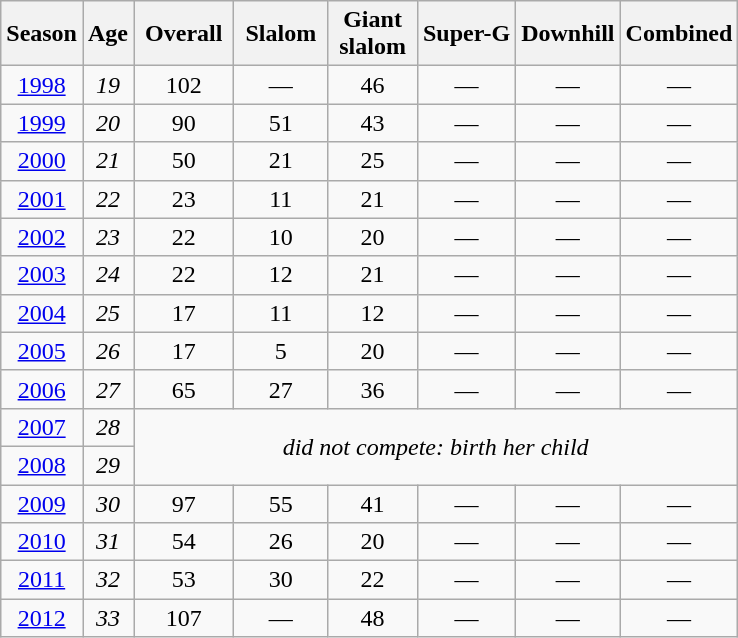<table class=wikitable style="text-align:center">
<tr>
<th>Season</th>
<th>Age</th>
<th> Overall </th>
<th> Slalom </th>
<th>Giant<br> slalom </th>
<th>Super-G</th>
<th>Downhill</th>
<th>Combined</th>
</tr>
<tr>
<td><a href='#'>1998</a></td>
<td><em>19</em></td>
<td>102</td>
<td>—</td>
<td>46</td>
<td>—</td>
<td>—</td>
<td>—</td>
</tr>
<tr>
<td><a href='#'>1999</a></td>
<td><em>20</em></td>
<td>90</td>
<td>51</td>
<td>43</td>
<td>—</td>
<td>—</td>
<td>—</td>
</tr>
<tr>
<td><a href='#'>2000</a></td>
<td><em>21</em></td>
<td>50</td>
<td>21</td>
<td>25</td>
<td>—</td>
<td>—</td>
<td>—</td>
</tr>
<tr>
<td><a href='#'>2001</a></td>
<td><em>22</em></td>
<td>23</td>
<td>11</td>
<td>21</td>
<td>—</td>
<td>—</td>
<td>—</td>
</tr>
<tr>
<td><a href='#'>2002</a></td>
<td><em>23</em></td>
<td>22</td>
<td>10</td>
<td>20</td>
<td>—</td>
<td>—</td>
<td>—</td>
</tr>
<tr>
<td><a href='#'>2003</a></td>
<td><em>24</em></td>
<td>22</td>
<td>12</td>
<td>21</td>
<td>—</td>
<td>—</td>
<td>—</td>
</tr>
<tr>
<td><a href='#'>2004</a></td>
<td><em>25</em></td>
<td>17</td>
<td>11</td>
<td>12</td>
<td>—</td>
<td>—</td>
<td>—</td>
</tr>
<tr>
<td><a href='#'>2005</a></td>
<td><em>26</em></td>
<td>17</td>
<td>5</td>
<td>20</td>
<td>—</td>
<td>—</td>
<td>—</td>
</tr>
<tr>
<td><a href='#'>2006</a></td>
<td><em>27</em></td>
<td>65</td>
<td>27</td>
<td>36</td>
<td>—</td>
<td>—</td>
<td>—</td>
</tr>
<tr>
<td><a href='#'>2007</a></td>
<td><em>28</em></td>
<td rowspan=2 colspan=6><em>did not compete: birth her child</em></td>
</tr>
<tr>
<td><a href='#'>2008</a></td>
<td><em>29</em></td>
</tr>
<tr>
<td><a href='#'>2009</a></td>
<td><em>30</em></td>
<td>97</td>
<td>55</td>
<td>41</td>
<td>—</td>
<td>—</td>
<td>—</td>
</tr>
<tr>
<td><a href='#'>2010</a></td>
<td><em>31</em></td>
<td>54</td>
<td>26</td>
<td>20</td>
<td>—</td>
<td>—</td>
<td>—</td>
</tr>
<tr>
<td><a href='#'>2011</a></td>
<td><em>32</em></td>
<td>53</td>
<td>30</td>
<td>22</td>
<td>—</td>
<td>—</td>
<td>—</td>
</tr>
<tr>
<td><a href='#'>2012</a></td>
<td><em>33</em></td>
<td>107</td>
<td>—</td>
<td>48</td>
<td>—</td>
<td>—</td>
<td>—</td>
</tr>
</table>
